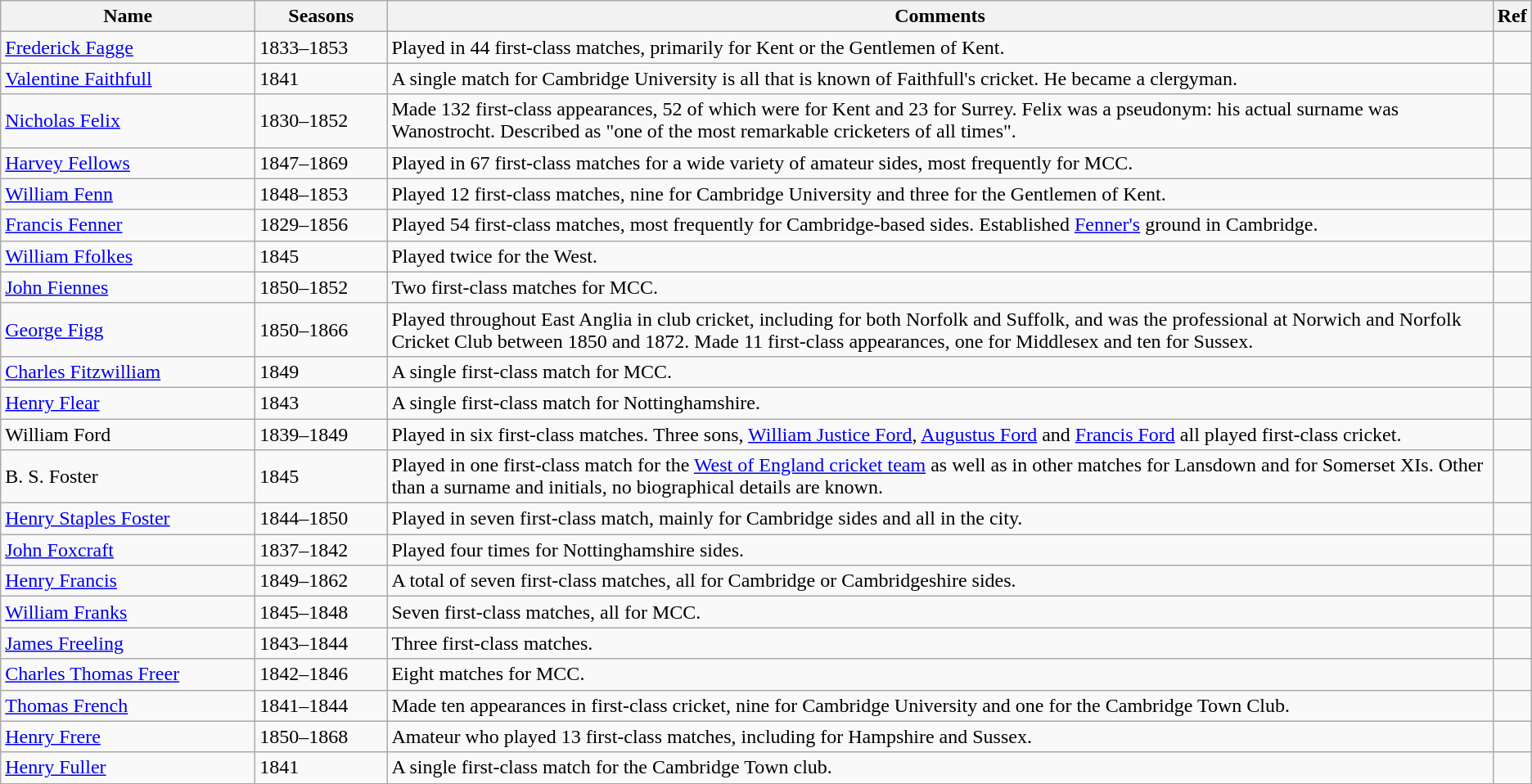<table class="wikitable">
<tr>
<th style="width:200px">Name</th>
<th style="width: 100px">Seasons</th>
<th>Comments</th>
<th>Ref</th>
</tr>
<tr>
<td><a href='#'>Frederick Fagge</a></td>
<td>1833–1853</td>
<td>Played in 44 first-class matches, primarily for Kent or the Gentlemen of Kent.</td>
<td></td>
</tr>
<tr>
<td><a href='#'>Valentine Faithfull</a></td>
<td>1841</td>
<td>A single match for Cambridge University is all that is known of Faithfull's cricket. He became a clergyman.</td>
<td></td>
</tr>
<tr>
<td><a href='#'>Nicholas Felix</a></td>
<td>1830–1852</td>
<td>Made 132 first-class appearances, 52 of which were for Kent and 23 for Surrey. Felix was a pseudonym: his actual surname was Wanostrocht. Described as "one of the most remarkable cricketers of all times".</td>
<td></td>
</tr>
<tr>
<td><a href='#'>Harvey Fellows</a></td>
<td>1847–1869</td>
<td>Played in 67 first-class matches for a wide variety of amateur sides, most frequently for MCC.</td>
<td></td>
</tr>
<tr>
<td><a href='#'>William Fenn</a></td>
<td>1848–1853</td>
<td>Played 12 first-class matches, nine for Cambridge University and three for the Gentlemen of Kent.</td>
<td></td>
</tr>
<tr>
<td><a href='#'>Francis Fenner</a></td>
<td>1829–1856</td>
<td>Played 54 first-class matches, most frequently for Cambridge-based sides. Established <a href='#'>Fenner's</a> ground in Cambridge.</td>
<td></td>
</tr>
<tr>
<td><a href='#'>William Ffolkes</a></td>
<td>1845</td>
<td>Played twice for the West.</td>
<td></td>
</tr>
<tr>
<td><a href='#'>John Fiennes</a></td>
<td>1850–1852</td>
<td>Two first-class matches for MCC.</td>
<td></td>
</tr>
<tr>
<td><a href='#'>George Figg</a></td>
<td>1850–1866</td>
<td>Played throughout East Anglia in club cricket, including for both Norfolk and Suffolk, and was the professional at Norwich and Norfolk Cricket Club between 1850 and 1872. Made 11 first-class appearances, one for Middlesex and ten for Sussex.</td>
<td></td>
</tr>
<tr>
<td><a href='#'>Charles Fitzwilliam</a></td>
<td>1849</td>
<td>A single first-class match for MCC.</td>
<td></td>
</tr>
<tr>
<td><a href='#'>Henry Flear</a></td>
<td>1843</td>
<td>A single first-class match for Nottinghamshire.</td>
<td></td>
</tr>
<tr>
<td>William Ford</td>
<td>1839–1849</td>
<td>Played in six first-class matches. Three sons, <a href='#'>William Justice Ford</a>, <a href='#'>Augustus Ford</a> and <a href='#'>Francis Ford</a> all played first-class cricket.</td>
<td></td>
</tr>
<tr>
<td>B. S. Foster</td>
<td>1845</td>
<td>Played in one first-class match for the <a href='#'>West of England cricket team</a> as well as in other matches for Lansdown and for Somerset XIs. Other than a surname and initials, no biographical details are known.</td>
<td></td>
</tr>
<tr>
<td><a href='#'>Henry Staples Foster</a></td>
<td>1844–1850</td>
<td>Played in seven first-class match, mainly for Cambridge sides and all in the city.</td>
<td></td>
</tr>
<tr>
<td><a href='#'>John Foxcraft</a></td>
<td>1837–1842</td>
<td>Played four times for Nottinghamshire sides.</td>
<td></td>
</tr>
<tr>
<td><a href='#'>Henry Francis</a></td>
<td>1849–1862</td>
<td>A total of seven first-class matches, all for Cambridge or Cambridgeshire sides.</td>
<td></td>
</tr>
<tr>
<td><a href='#'>William Franks</a></td>
<td>1845–1848</td>
<td>Seven first-class matches, all for MCC.</td>
<td></td>
</tr>
<tr>
<td><a href='#'>James Freeling</a></td>
<td>1843–1844</td>
<td>Three first-class matches.</td>
<td></td>
</tr>
<tr>
<td><a href='#'>Charles Thomas Freer</a></td>
<td>1842–1846</td>
<td>Eight matches for MCC.</td>
<td></td>
</tr>
<tr>
<td><a href='#'>Thomas French</a></td>
<td>1841–1844</td>
<td>Made ten appearances in first-class cricket, nine for Cambridge University and one for the Cambridge Town Club.</td>
<td></td>
</tr>
<tr>
<td><a href='#'>Henry Frere</a></td>
<td>1850–1868</td>
<td>Amateur who played 13 first-class matches, including for Hampshire and Sussex.</td>
<td></td>
</tr>
<tr>
<td><a href='#'>Henry Fuller</a></td>
<td>1841</td>
<td>A single first-class match for the Cambridge Town club.</td>
<td></td>
</tr>
<tr>
</tr>
</table>
